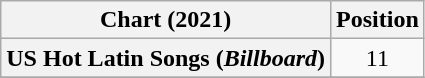<table class="wikitable plainrowheaders" style="text-align:center">
<tr>
<th scope="col">Chart (2021)</th>
<th scope="col">Position</th>
</tr>
<tr>
<th scope="row">US Hot Latin Songs (<em>Billboard</em>)</th>
<td>11</td>
</tr>
<tr>
</tr>
</table>
